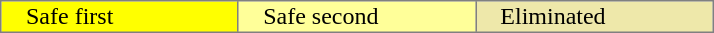<table border="2" style="margin: 1em auto; border:1px solid gray; border-collapse:collapse;">
<tr>
<td style="background:#FFFF00; padding-left: 1em;" width="20%">Safe first</td>
<td style="background:#FFFF99; padding-left: 1em;" width="20%">Safe second</td>
<td bgcolor="palegoldenrod" style="padding-left: 1em;" width="20%">Eliminated</td>
</tr>
</table>
